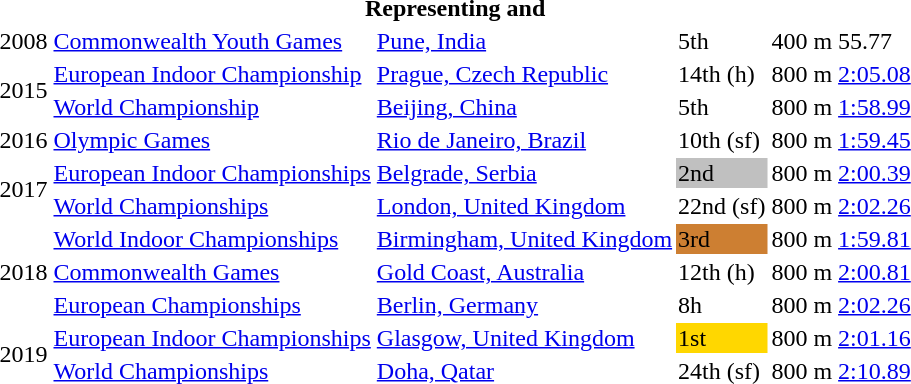<table>
<tr>
<th colspan="7">Representing  and </th>
</tr>
<tr>
<td>2008</td>
<td><a href='#'>Commonwealth Youth Games</a></td>
<td><a href='#'>Pune, India</a></td>
<td>5th</td>
<td>400 m</td>
<td>55.77</td>
</tr>
<tr>
<td rowspan=2>2015</td>
<td><a href='#'>European Indoor Championship</a></td>
<td><a href='#'>Prague, Czech Republic</a></td>
<td>14th (h)</td>
<td>800 m</td>
<td><a href='#'>2:05.08</a></td>
</tr>
<tr>
<td><a href='#'>World Championship</a></td>
<td><a href='#'>Beijing, China</a></td>
<td>5th</td>
<td>800 m</td>
<td><a href='#'>1:58.99</a></td>
</tr>
<tr>
<td>2016</td>
<td><a href='#'>Olympic Games</a></td>
<td><a href='#'>Rio de Janeiro, Brazil</a></td>
<td>10th (sf)</td>
<td>800 m</td>
<td><a href='#'>1:59.45</a></td>
</tr>
<tr>
<td rowspan=2>2017</td>
<td><a href='#'>European Indoor Championships</a></td>
<td><a href='#'>Belgrade, Serbia</a></td>
<td bgcolor=silver>2nd</td>
<td>800 m</td>
<td><a href='#'>2:00.39</a></td>
</tr>
<tr>
<td><a href='#'>World Championships</a></td>
<td><a href='#'>London, United Kingdom</a></td>
<td>22nd (sf)</td>
<td>800 m</td>
<td><a href='#'>2:02.26</a></td>
</tr>
<tr>
<td rowspan=3>2018</td>
<td><a href='#'>World Indoor Championships</a></td>
<td><a href='#'>Birmingham, United Kingdom</a></td>
<td bgcolor=#CD7F32>3rd</td>
<td>800 m</td>
<td><a href='#'>1:59.81</a></td>
</tr>
<tr>
<td><a href='#'>Commonwealth Games</a></td>
<td><a href='#'>Gold Coast, Australia</a></td>
<td>12th (h)</td>
<td>800 m</td>
<td><a href='#'>2:00.81</a></td>
</tr>
<tr>
<td><a href='#'>European Championships</a></td>
<td><a href='#'>Berlin, Germany</a></td>
<td>8h</td>
<td>800 m</td>
<td><a href='#'>2:02.26</a></td>
</tr>
<tr>
<td rowspan=2>2019</td>
<td><a href='#'>European Indoor Championships</a></td>
<td><a href='#'>Glasgow, United Kingdom</a></td>
<td bgcolor=gold>1st</td>
<td>800 m</td>
<td><a href='#'>2:01.16</a></td>
</tr>
<tr>
<td><a href='#'>World Championships</a></td>
<td><a href='#'>Doha, Qatar</a></td>
<td>24th (sf)</td>
<td>800 m</td>
<td><a href='#'>2:10.89</a></td>
</tr>
</table>
